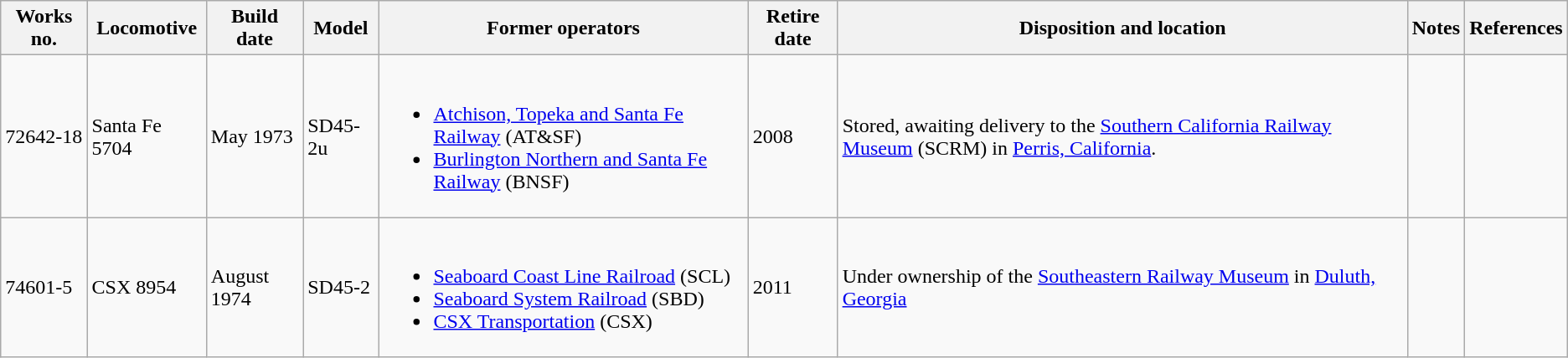<table class="wikitable">
<tr>
<th>Works no.</th>
<th>Locomotive</th>
<th>Build date</th>
<th>Model</th>
<th>Former operators</th>
<th>Retire date</th>
<th>Disposition and location</th>
<th>Notes</th>
<th>References</th>
</tr>
<tr>
<td>72642-18</td>
<td>Santa Fe 5704</td>
<td>May 1973</td>
<td>SD45-2u</td>
<td><br><ul><li><a href='#'>Atchison, Topeka and Santa Fe Railway</a> (AT&SF)</li><li><a href='#'>Burlington Northern and Santa Fe Railway</a> (BNSF)</li></ul></td>
<td>2008</td>
<td>Stored, awaiting delivery to the <a href='#'>Southern California Railway Museum</a> (SCRM) in <a href='#'>Perris, California</a>.</td>
<td></td>
<td></td>
</tr>
<tr>
<td>74601-5</td>
<td>CSX 8954</td>
<td>August 1974</td>
<td>SD45-2</td>
<td><br><ul><li><a href='#'>Seaboard Coast Line Railroad</a> (SCL)</li><li><a href='#'>Seaboard System Railroad</a> (SBD)</li><li><a href='#'>CSX Transportation</a> (CSX)</li></ul></td>
<td>2011</td>
<td>Under ownership of the <a href='#'>Southeastern Railway Museum</a> in <a href='#'>Duluth, Georgia</a></td>
<td></td>
<td></td>
</tr>
</table>
